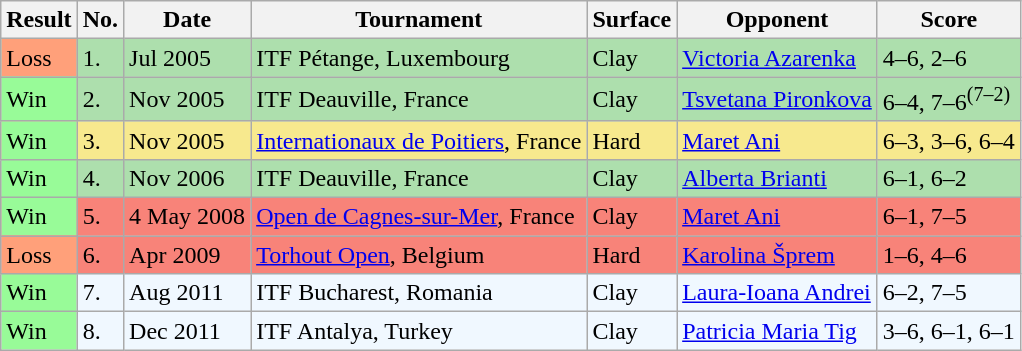<table class="sortable wikitable">
<tr>
<th>Result</th>
<th>No.</th>
<th>Date</th>
<th>Tournament</th>
<th>Surface</th>
<th>Opponent</th>
<th class="unsortable">Score</th>
</tr>
<tr style="background:#addfad;">
<td bgcolor="FFA07A">Loss</td>
<td>1.</td>
<td>Jul 2005</td>
<td>ITF Pétange, Luxembourg</td>
<td>Clay</td>
<td> <a href='#'>Victoria Azarenka</a></td>
<td>4–6, 2–6</td>
</tr>
<tr style="background:#addfad;">
<td bgcolor="98FB98">Win</td>
<td>2.</td>
<td>Nov 2005</td>
<td>ITF Deauville, France</td>
<td>Clay</td>
<td> <a href='#'>Tsvetana Pironkova</a></td>
<td>6–4, 7–6<sup>(7–2)</sup></td>
</tr>
<tr style="background:#f7e98e;">
<td bgcolor="98FB98">Win</td>
<td>3.</td>
<td>Nov 2005</td>
<td><a href='#'>Internationaux de Poitiers</a>, France</td>
<td>Hard</td>
<td> <a href='#'>Maret Ani</a></td>
<td>6–3, 3–6, 6–4</td>
</tr>
<tr style="background:#addfad;">
<td bgcolor="98FB98">Win</td>
<td>4.</td>
<td>Nov 2006</td>
<td>ITF Deauville, France</td>
<td>Clay</td>
<td> <a href='#'>Alberta Brianti</a></td>
<td>6–1, 6–2</td>
</tr>
<tr style="background:#f88379;">
<td bgcolor="98FB98">Win</td>
<td>5.</td>
<td>4 May 2008</td>
<td><a href='#'>Open de Cagnes-sur-Mer</a>, France</td>
<td>Clay</td>
<td> <a href='#'>Maret Ani</a></td>
<td>6–1, 7–5</td>
</tr>
<tr style="background:#f88379;">
<td bgcolor="FFA07A">Loss</td>
<td>6.</td>
<td>Apr 2009</td>
<td><a href='#'>Torhout Open</a>, Belgium</td>
<td>Hard</td>
<td> <a href='#'>Karolina Šprem</a></td>
<td>1–6, 4–6</td>
</tr>
<tr bgcolor="#f0f8ff">
<td bgcolor="98FB98">Win</td>
<td>7.</td>
<td>Aug 2011</td>
<td>ITF Bucharest, Romania</td>
<td>Clay</td>
<td> <a href='#'>Laura-Ioana Andrei</a></td>
<td>6–2, 7–5</td>
</tr>
<tr bgcolor="#f0f8ff">
<td bgcolor="98FB98">Win</td>
<td>8.</td>
<td>Dec 2011</td>
<td>ITF Antalya, Turkey</td>
<td>Clay</td>
<td> <a href='#'>Patricia Maria Tig</a></td>
<td>3–6, 6–1, 6–1</td>
</tr>
</table>
